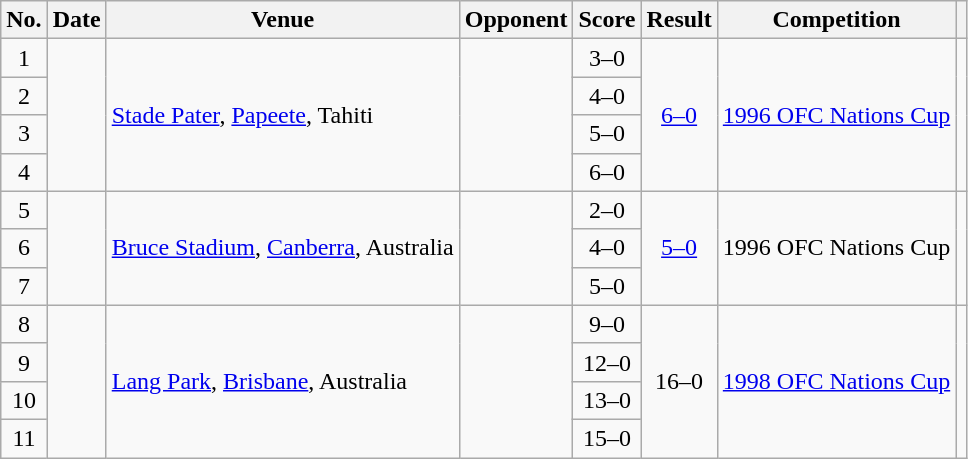<table class="wikitable sortable">
<tr>
<th scope="col">No.</th>
<th scope="col">Date</th>
<th scope="col">Venue</th>
<th scope="col">Opponent</th>
<th scope="col">Score</th>
<th scope="col">Result</th>
<th scope="col">Competition</th>
<th scope="col" class="unsortable"></th>
</tr>
<tr>
<td style="text-align:center">1</td>
<td rowspan="4"></td>
<td rowspan="4"><a href='#'>Stade Pater</a>, <a href='#'>Papeete</a>, Tahiti</td>
<td rowspan="4"></td>
<td style="text-align:center">3–0</td>
<td rowspan="4" style="text-align:center"><a href='#'>6–0</a></td>
<td rowspan="4"><a href='#'>1996 OFC Nations Cup</a></td>
<td rowspan="4"></td>
</tr>
<tr>
<td style="text-align:center">2</td>
<td style="text-align:center">4–0</td>
</tr>
<tr>
<td style="text-align:center">3</td>
<td style="text-align:center">5–0</td>
</tr>
<tr>
<td style="text-align:center">4</td>
<td style="text-align:center">6–0</td>
</tr>
<tr>
<td style="text-align:center">5</td>
<td rowspan="3"></td>
<td rowspan="3"><a href='#'>Bruce Stadium</a>, <a href='#'>Canberra</a>, Australia</td>
<td rowspan="3"></td>
<td style="text-align:center">2–0</td>
<td rowspan="3" style="text-align:center"><a href='#'>5–0</a></td>
<td rowspan="3">1996 OFC Nations Cup</td>
<td rowspan="3"></td>
</tr>
<tr>
<td style="text-align:center">6</td>
<td style="text-align:center">4–0</td>
</tr>
<tr>
<td style="text-align:center">7</td>
<td style="text-align:center">5–0</td>
</tr>
<tr>
<td style="text-align:center">8</td>
<td rowspan="4"></td>
<td rowspan="4"><a href='#'>Lang Park</a>, <a href='#'>Brisbane</a>, Australia</td>
<td rowspan="4"></td>
<td style="text-align:center">9–0</td>
<td rowspan="4" style="text-align:center">16–0</td>
<td rowspan="4"><a href='#'>1998 OFC Nations Cup</a></td>
<td rowspan="4"></td>
</tr>
<tr>
<td style="text-align:center">9</td>
<td style="text-align:center">12–0</td>
</tr>
<tr>
<td style="text-align:center">10</td>
<td style="text-align:center">13–0</td>
</tr>
<tr>
<td style="text-align:center">11</td>
<td style="text-align:center">15–0</td>
</tr>
</table>
